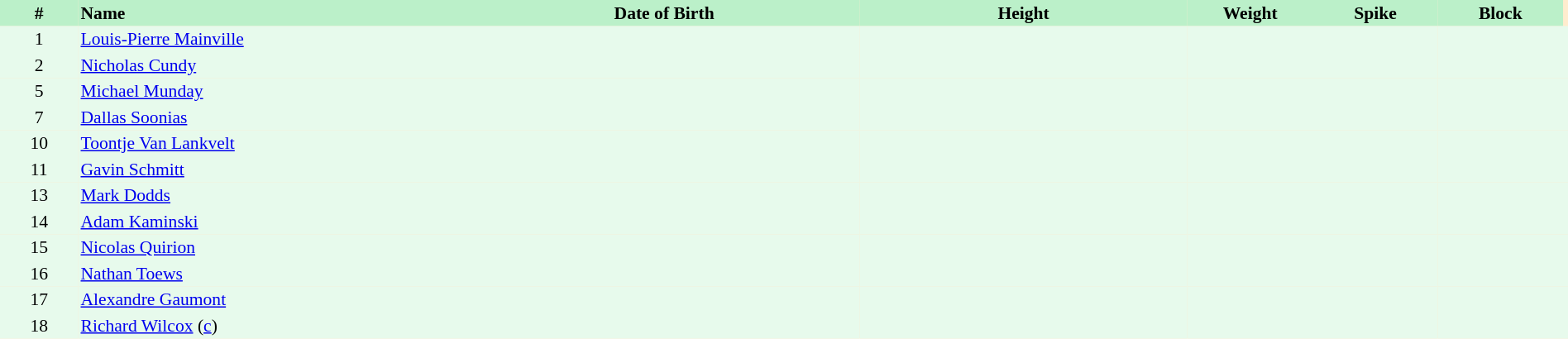<table border=0 cellpadding=2 cellspacing=0  |- bgcolor=#FFECCE style="text-align:center; font-size:90%;" width=100%>
<tr bgcolor=#BBF0C9>
<th width=5%>#</th>
<th width=25% align=left>Name</th>
<th width=25%>Date of Birth</th>
<th width=21%>Height</th>
<th width=8%>Weight</th>
<th width=8%>Spike</th>
<th width=8%>Block</th>
</tr>
<tr bgcolor=#E7FAEC>
<td>1</td>
<td align=left><a href='#'>Louis-Pierre Mainville</a></td>
<td></td>
<td></td>
<td></td>
<td></td>
<td></td>
<td></td>
</tr>
<tr bgcolor=#E7FAEC>
<td>2</td>
<td align=left><a href='#'>Nicholas Cundy</a></td>
<td></td>
<td></td>
<td></td>
<td></td>
<td></td>
<td></td>
</tr>
<tr bgcolor=#E7FAEC>
<td>5</td>
<td align=left><a href='#'>Michael Munday</a></td>
<td></td>
<td></td>
<td></td>
<td></td>
<td></td>
<td></td>
</tr>
<tr bgcolor=#E7FAEC>
<td>7</td>
<td align=left><a href='#'>Dallas Soonias</a></td>
<td></td>
<td></td>
<td></td>
<td></td>
<td></td>
<td></td>
</tr>
<tr bgcolor=#E7FAEC>
<td>10</td>
<td align=left><a href='#'>Toontje Van Lankvelt</a></td>
<td></td>
<td></td>
<td></td>
<td></td>
<td></td>
<td></td>
</tr>
<tr bgcolor=#E7FAEC>
<td>11</td>
<td align=left><a href='#'>Gavin Schmitt</a></td>
<td></td>
<td></td>
<td></td>
<td></td>
<td></td>
<td></td>
</tr>
<tr bgcolor=#E7FAEC>
<td>13</td>
<td align=left><a href='#'>Mark Dodds</a></td>
<td></td>
<td></td>
<td></td>
<td></td>
<td></td>
<td></td>
</tr>
<tr bgcolor=#E7FAEC>
<td>14</td>
<td align=left><a href='#'>Adam Kaminski</a></td>
<td></td>
<td></td>
<td></td>
<td></td>
<td></td>
<td></td>
</tr>
<tr bgcolor=#E7FAEC>
<td>15</td>
<td align=left><a href='#'>Nicolas Quirion</a></td>
<td></td>
<td></td>
<td></td>
<td></td>
<td></td>
<td></td>
</tr>
<tr bgcolor=#E7FAEC>
<td>16</td>
<td align=left><a href='#'>Nathan Toews</a></td>
<td></td>
<td></td>
<td></td>
<td></td>
<td></td>
<td></td>
</tr>
<tr bgcolor=#E7FAEC>
<td>17</td>
<td align=left><a href='#'>Alexandre Gaumont</a></td>
<td></td>
<td></td>
<td></td>
<td></td>
<td></td>
<td></td>
</tr>
<tr bgcolor=#E7FAEC>
<td>18</td>
<td align=left><a href='#'>Richard Wilcox</a> (<a href='#'>c</a>)</td>
<td></td>
<td></td>
<td></td>
<td></td>
<td></td>
<td></td>
</tr>
</table>
